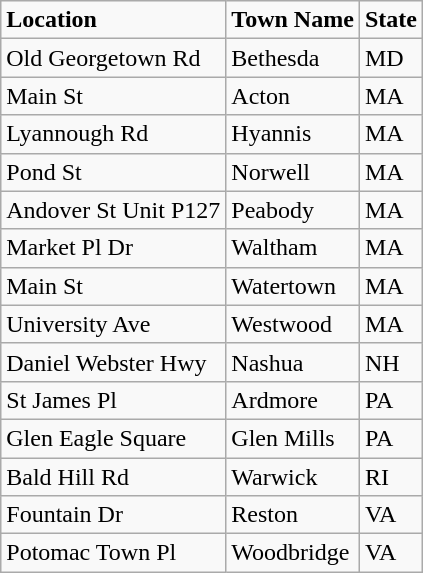<table class="wikitable">
<tr>
<td><strong>Location</strong></td>
<td><strong>Town Name</strong></td>
<td><strong>State</strong></td>
</tr>
<tr>
<td>Old Georgetown Rd</td>
<td>Bethesda</td>
<td>MD</td>
</tr>
<tr>
<td>Main St</td>
<td>Acton</td>
<td>MA</td>
</tr>
<tr>
<td>Lyannough Rd</td>
<td>Hyannis</td>
<td>MA</td>
</tr>
<tr>
<td>Pond St</td>
<td>Norwell</td>
<td>MA</td>
</tr>
<tr>
<td>Andover St Unit P127</td>
<td>Peabody</td>
<td>MA</td>
</tr>
<tr>
<td>Market Pl Dr</td>
<td>Waltham</td>
<td>MA</td>
</tr>
<tr>
<td>Main St</td>
<td>Watertown</td>
<td>MA</td>
</tr>
<tr>
<td>University Ave</td>
<td>Westwood</td>
<td>MA</td>
</tr>
<tr>
<td>Daniel Webster Hwy</td>
<td>Nashua</td>
<td>NH</td>
</tr>
<tr>
<td>St James Pl</td>
<td>Ardmore</td>
<td>PA</td>
</tr>
<tr>
<td>Glen Eagle Square</td>
<td>Glen Mills</td>
<td>PA</td>
</tr>
<tr>
<td>Bald Hill Rd</td>
<td>Warwick</td>
<td>RI</td>
</tr>
<tr>
<td>Fountain Dr</td>
<td>Reston</td>
<td>VA</td>
</tr>
<tr>
<td>Potomac Town Pl</td>
<td>Woodbridge</td>
<td>VA</td>
</tr>
</table>
